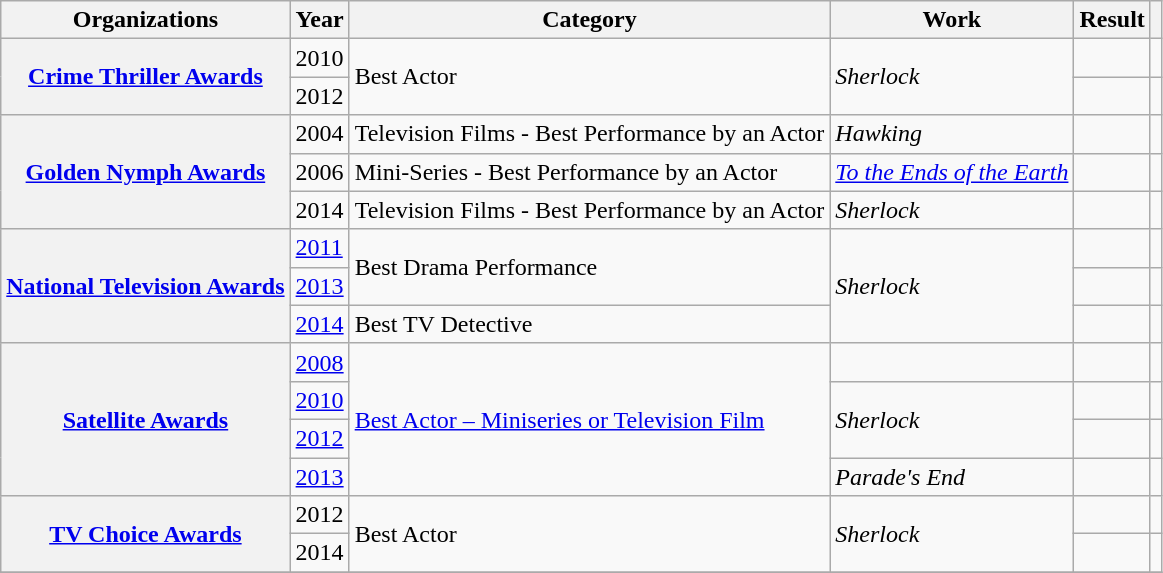<table class= "wikitable plainrowheaders sortable">
<tr>
<th>Organizations</th>
<th scope="col">Year</th>
<th scope="col">Category</th>
<th scope="col">Work</th>
<th scope="col">Result</th>
<th scope="col" class="unsortable"></th>
</tr>
<tr>
<th scope="row" rowspan="2"><a href='#'>Crime Thriller Awards</a></th>
<td>2010</td>
<td rowspan=2>Best Actor</td>
<td rowspan=2><em>Sherlock</em></td>
<td></td>
<td style="text-align:center;"></td>
</tr>
<tr>
<td>2012</td>
<td></td>
</tr>
<tr>
<th scope="row" rowspan="3"><a href='#'>Golden Nymph Awards</a></th>
<td>2004</td>
<td>Television Films - Best Performance by an Actor</td>
<td><em>Hawking</em></td>
<td></td>
<td style="text-align:center;"></td>
</tr>
<tr>
<td>2006</td>
<td>Mini-Series - Best Performance by an Actor</td>
<td><em><a href='#'>To the Ends of the Earth</a></em></td>
<td></td>
<td style="text-align:center;"></td>
</tr>
<tr>
<td>2014</td>
<td>Television Films - Best Performance by an Actor</td>
<td><em>Sherlock</em></td>
<td></td>
<td style="text-align:center;"></td>
</tr>
<tr>
<th scope="row" rowspan="3"><a href='#'>National Television Awards</a></th>
<td><a href='#'>2011</a></td>
<td rowspan=2>Best Drama Performance</td>
<td rowspan=3><em>Sherlock</em></td>
<td></td>
<td style="text-align:center;"></td>
</tr>
<tr>
<td><a href='#'>2013</a></td>
<td></td>
<td style="text-align:center;"></td>
</tr>
<tr>
<td><a href='#'>2014</a></td>
<td>Best TV Detective</td>
<td></td>
<td style="text-align:center;"></td>
</tr>
<tr>
<th scope="row" rowspan="4"><a href='#'>Satellite Awards</a></th>
<td><a href='#'>2008</a></td>
<td rowspan=4><a href='#'>Best Actor – Miniseries or Television Film</a></td>
<td><em></em></td>
<td></td>
<td align="center"></td>
</tr>
<tr>
<td><a href='#'>2010</a></td>
<td rowspan=2><em>Sherlock</em></td>
<td></td>
<td align="center"></td>
</tr>
<tr>
<td><a href='#'>2012</a></td>
<td></td>
<td align="center"></td>
</tr>
<tr>
<td><a href='#'>2013</a></td>
<td><em>Parade's End</em></td>
<td></td>
<td align="center"></td>
</tr>
<tr>
<th scope="row" rowspan="2"><a href='#'>TV Choice Awards</a></th>
<td>2012</td>
<td rowspan=2>Best Actor</td>
<td rowspan=2><em>Sherlock</em></td>
<td></td>
<td style="text-align:center;"></td>
</tr>
<tr>
<td>2014</td>
<td></td>
<td style="text-align:center;"></td>
</tr>
<tr>
</tr>
</table>
